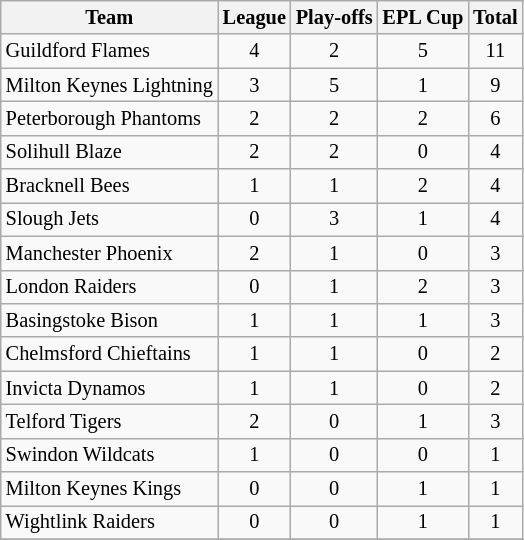<table class="wikitable sortable" style="font-size:85%; text-align:center;">
<tr>
<th>Team</th>
<th>League</th>
<th>Play-offs</th>
<th>EPL Cup</th>
<th>Total</th>
</tr>
<tr>
<td align="left">Guildford Flames</td>
<td>4</td>
<td>2</td>
<td>5</td>
<td>11</td>
</tr>
<tr>
<td align="left">Milton Keynes Lightning</td>
<td>3</td>
<td>5</td>
<td>1</td>
<td>9</td>
</tr>
<tr>
<td align="left">Peterborough Phantoms</td>
<td>2</td>
<td>2</td>
<td>2</td>
<td>6</td>
</tr>
<tr>
<td align="left">Solihull Blaze</td>
<td>2</td>
<td>2</td>
<td>0</td>
<td>4</td>
</tr>
<tr>
<td align="left">Bracknell Bees</td>
<td>1</td>
<td>1</td>
<td>2</td>
<td>4</td>
</tr>
<tr>
<td align="left">Slough Jets</td>
<td>0</td>
<td>3</td>
<td>1</td>
<td>4</td>
</tr>
<tr>
<td align="left">Manchester Phoenix</td>
<td>2</td>
<td>1</td>
<td>0</td>
<td>3</td>
</tr>
<tr>
<td align="left">London Raiders</td>
<td>0</td>
<td>1</td>
<td>2</td>
<td>3</td>
</tr>
<tr>
<td align="left">Basingstoke Bison</td>
<td>1</td>
<td>1</td>
<td>1</td>
<td>3</td>
</tr>
<tr>
<td align="left">Chelmsford Chieftains</td>
<td>1</td>
<td>1</td>
<td>0</td>
<td>2</td>
</tr>
<tr>
<td align="left">Invicta Dynamos</td>
<td>1</td>
<td>1</td>
<td>0</td>
<td>2</td>
</tr>
<tr>
<td align="left">Telford Tigers</td>
<td>2</td>
<td>0</td>
<td>1</td>
<td>3</td>
</tr>
<tr>
<td align="left">Swindon Wildcats</td>
<td>1</td>
<td>0</td>
<td>0</td>
<td>1</td>
</tr>
<tr>
<td align="left">Milton Keynes Kings</td>
<td>0</td>
<td>0</td>
<td>1</td>
<td>1</td>
</tr>
<tr>
<td align="left">Wightlink Raiders</td>
<td>0</td>
<td>0</td>
<td>1</td>
<td>1</td>
</tr>
<tr>
</tr>
</table>
